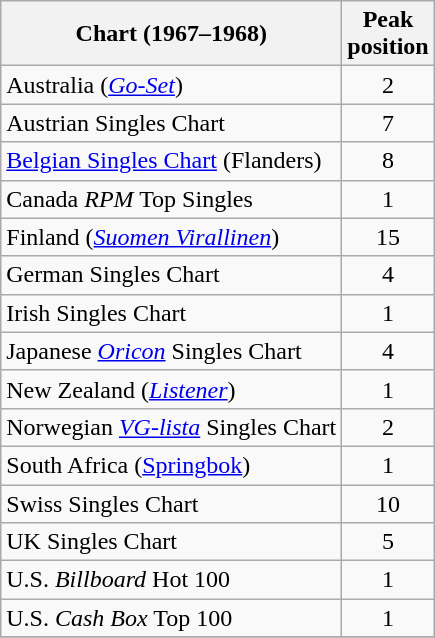<table class="wikitable sortable">
<tr Hit No 2 in UK, on both New Musical Express and Melody Maker charts week dated 13 January 1968.>
<th>Chart (1967–1968)</th>
<th>Peak<br>position</th>
</tr>
<tr>
<td>Australia (<em><a href='#'>Go-Set</a></em>)</td>
<td style="text-align:center;">2</td>
</tr>
<tr>
<td>Austrian Singles Chart</td>
<td style="text-align:center;">7</td>
</tr>
<tr>
<td><a href='#'>Belgian Singles Chart</a> (Flanders)</td>
<td style="text-align:center;">8</td>
</tr>
<tr>
<td>Canada <em>RPM</em> Top Singles</td>
<td style="text-align:center;">1</td>
</tr>
<tr>
<td>Finland (<a href='#'><em>Suomen Virallinen</em></a>)</td>
<td style="text-align:center;">15</td>
</tr>
<tr>
<td>German Singles Chart</td>
<td style="text-align:center;">4</td>
</tr>
<tr>
<td>Irish Singles Chart</td>
<td style="text-align:center;">1</td>
</tr>
<tr>
<td>Japanese <em><a href='#'>Oricon</a></em> Singles Chart</td>
<td style="text-align:center;">4</td>
</tr>
<tr>
<td>New Zealand (<em><a href='#'>Listener</a></em>)</td>
<td style="text-align:center;">1</td>
</tr>
<tr>
<td>Norwegian <em><a href='#'>VG-lista</a></em> Singles Chart</td>
<td style="text-align:center;">2</td>
</tr>
<tr>
<td>South Africa (<a href='#'>Springbok</a>)</td>
<td align="center">1</td>
</tr>
<tr>
<td>Swiss Singles Chart</td>
<td style="text-align:center;">10</td>
</tr>
<tr>
<td>UK Singles Chart</td>
<td style="text-align:center;">5</td>
</tr>
<tr>
<td>U.S. <em>Billboard</em> Hot 100</td>
<td style="text-align:center;">1</td>
</tr>
<tr>
<td>U.S. <em>Cash Box</em> Top 100</td>
<td style="text-align:center;">1</td>
</tr>
<tr>
</tr>
</table>
